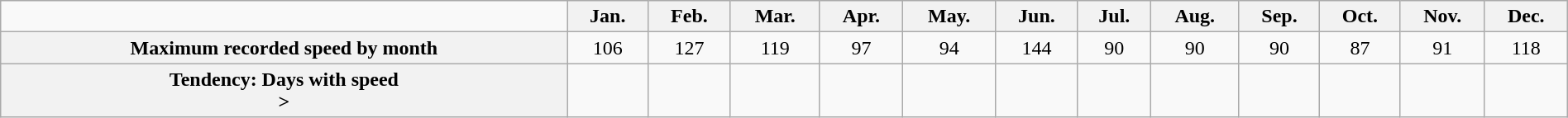<table class="wikitable" width="100%" style="text-align:center;">
<tr>
<td></td>
<th scope="col">Jan.</th>
<th scope="col">Feb.</th>
<th scope="col">Mar.</th>
<th scope="col">Apr.</th>
<th scope="col">May.</th>
<th scope="col">Jun.</th>
<th scope="col">Jul.</th>
<th scope="col">Aug.</th>
<th scope="col">Sep.</th>
<th scope="col">Oct.</th>
<th scope="col">Nov.</th>
<th scope="col">Dec.</th>
</tr>
<tr>
<th abbr="Max. Speed" scope="col">Maximum recorded speed by month</th>
<td>106</td>
<td>127</td>
<td>119</td>
<td>97</td>
<td>94</td>
<td>144</td>
<td>90</td>
<td>90</td>
<td>90</td>
<td>87</td>
<td>91</td>
<td>118</td>
</tr>
<tr>
<th abbr="Tendency" scope="col">Tendency: Days with speed<br>> </th>
<td></td>
<td></td>
<td></td>
<td></td>
<td></td>
<td></td>
<td></td>
<td></td>
<td></td>
<td></td>
<td></td>
<td></td>
</tr>
</table>
